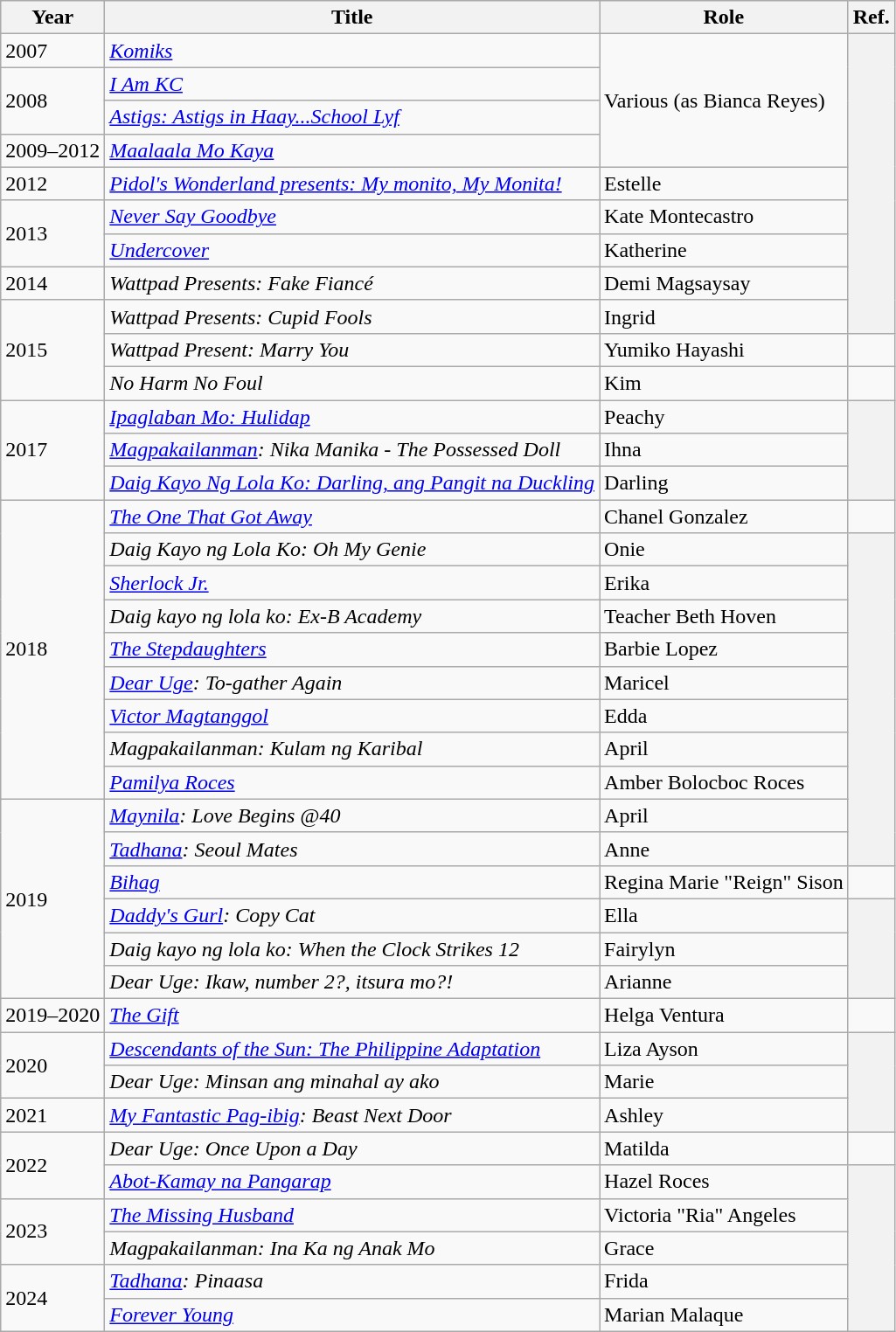<table class="wikitable sortable">
<tr>
<th>Year</th>
<th>Title</th>
<th>Role</th>
<th>Ref.</th>
</tr>
<tr>
<td>2007</td>
<td><em><a href='#'>Komiks</a></em></td>
<td rowspan="4">Various (as Bianca Reyes)</td>
<th rowspan="9"></th>
</tr>
<tr>
<td rowspan="2">2008</td>
<td><em><a href='#'>I Am KC</a></em></td>
</tr>
<tr>
<td><a href='#'><em>Astigs: Astigs in Haay...School Lyf</em></a></td>
</tr>
<tr>
<td>2009–2012</td>
<td><em><a href='#'>Maalaala Mo Kaya</a></em></td>
</tr>
<tr>
<td>2012</td>
<td><a href='#'><em>Pidol's Wonderland presents: My monito, My Monita!</em></a></td>
<td>Estelle</td>
</tr>
<tr>
<td rowspan="2">2013</td>
<td><em><a href='#'>Never Say Goodbye</a></em></td>
<td>Kate Montecastro</td>
</tr>
<tr>
<td><em><a href='#'>Undercover</a></em></td>
<td>Katherine</td>
</tr>
<tr>
<td>2014</td>
<td><em>Wattpad Presents: Fake Fiancé</em></td>
<td>Demi Magsaysay</td>
</tr>
<tr>
<td rowspan="3">2015</td>
<td><em>Wattpad Presents: Cupid Fools</em></td>
<td>Ingrid</td>
</tr>
<tr>
<td><em>Wattpad Present: Marry You</em></td>
<td>Yumiko Hayashi</td>
<td></td>
</tr>
<tr>
<td><em>No Harm No Foul</em></td>
<td>Kim</td>
<td></td>
</tr>
<tr>
<td rowspan=3>2017</td>
<td><a href='#'><em>Ipaglaban Mo: Hulidap</em></a></td>
<td>Peachy</td>
<th rowspan="3"></th>
</tr>
<tr>
<td><em><a href='#'>Magpakailanman</a>: Nika Manika - The Possessed Doll</em></td>
<td>Ihna</td>
</tr>
<tr>
<td><a href='#'><em>Daig Kayo Ng Lola Ko: Darling, ang Pangit na Duckling</em></a></td>
<td>Darling</td>
</tr>
<tr>
<td rowspan="9">2018</td>
<td><a href='#'><em>The One That Got Away</em></a></td>
<td>Chanel Gonzalez</td>
<td></td>
</tr>
<tr>
<td><em>Daig Kayo ng Lola Ko: Oh My Genie</em></td>
<td>Onie</td>
<th rowspan="10"></th>
</tr>
<tr>
<td><em><a href='#'>Sherlock Jr.</a></em></td>
<td>Erika</td>
</tr>
<tr>
<td><em>Daig kayo ng lola ko: Ex-B Academy</em></td>
<td>Teacher Beth Hoven</td>
</tr>
<tr>
<td><em><a href='#'>The Stepdaughters</a></em></td>
<td>Barbie Lopez</td>
</tr>
<tr>
<td><em><a href='#'>Dear Uge</a>: To-gather Again</em></td>
<td>Maricel</td>
</tr>
<tr>
<td><em><a href='#'>Victor Magtanggol</a></em></td>
<td>Edda</td>
</tr>
<tr>
<td><em>Magpakailanman: Kulam ng Karibal</em></td>
<td>April</td>
</tr>
<tr>
<td><em><a href='#'>Pamilya Roces</a></em></td>
<td>Amber Bolocboc Roces</td>
</tr>
<tr>
<td rowspan="6">2019</td>
<td><em><a href='#'>Maynila</a>: Love Begins @40</em></td>
<td>April</td>
</tr>
<tr>
<td><em><a href='#'>Tadhana</a>: Seoul Mates</em></td>
<td>Anne</td>
</tr>
<tr>
<td><em><a href='#'>Bihag</a></em></td>
<td>Regina Marie "Reign" Sison</td>
<td></td>
</tr>
<tr>
<td><em><a href='#'>Daddy's Gurl</a>: Copy Cat</em></td>
<td>Ella</td>
<th rowspan="3"></th>
</tr>
<tr>
<td><em>Daig kayo ng lola ko: When the Clock Strikes 12</em></td>
<td>Fairylyn</td>
</tr>
<tr>
<td><em>Dear Uge: Ikaw, number 2?, itsura mo?!</em></td>
<td>Arianne</td>
</tr>
<tr>
<td>2019–2020</td>
<td><a href='#'><em>The Gift</em></a></td>
<td>Helga Ventura</td>
<td></td>
</tr>
<tr>
<td rowspan="2">2020</td>
<td><em><a href='#'>Descendants of the Sun: The Philippine Adaptation</a></em></td>
<td>Liza Ayson</td>
<th rowspan="3"></th>
</tr>
<tr>
<td><em>Dear Uge: Minsan ang minahal ay ako</em></td>
<td>Marie</td>
</tr>
<tr>
<td>2021</td>
<td><em><a href='#'>My Fantastic Pag-ibig</a>: Beast Next Door</em></td>
<td>Ashley</td>
</tr>
<tr>
<td rowspan="2">2022</td>
<td><em>Dear Uge: Once Upon a Day</em></td>
<td>Matilda</td>
<td></td>
</tr>
<tr>
<td><em><a href='#'>Abot-Kamay na Pangarap</a></em></td>
<td>Hazel Roces</td>
<th rowspan="5"></th>
</tr>
<tr>
<td rowspan="2">2023</td>
<td><em><a href='#'>The Missing Husband</a></em></td>
<td>Victoria "Ria" Angeles</td>
</tr>
<tr>
<td><em>Magpakailanman: Ina Ka ng Anak Mo</em></td>
<td>Grace</td>
</tr>
<tr>
<td rowspan="2">2024</td>
<td><em><a href='#'>Tadhana</a>: Pinaasa</em></td>
<td>Frida</td>
</tr>
<tr>
<td><em><a href='#'>Forever Young</a></em></td>
<td>Marian Malaque</td>
</tr>
</table>
